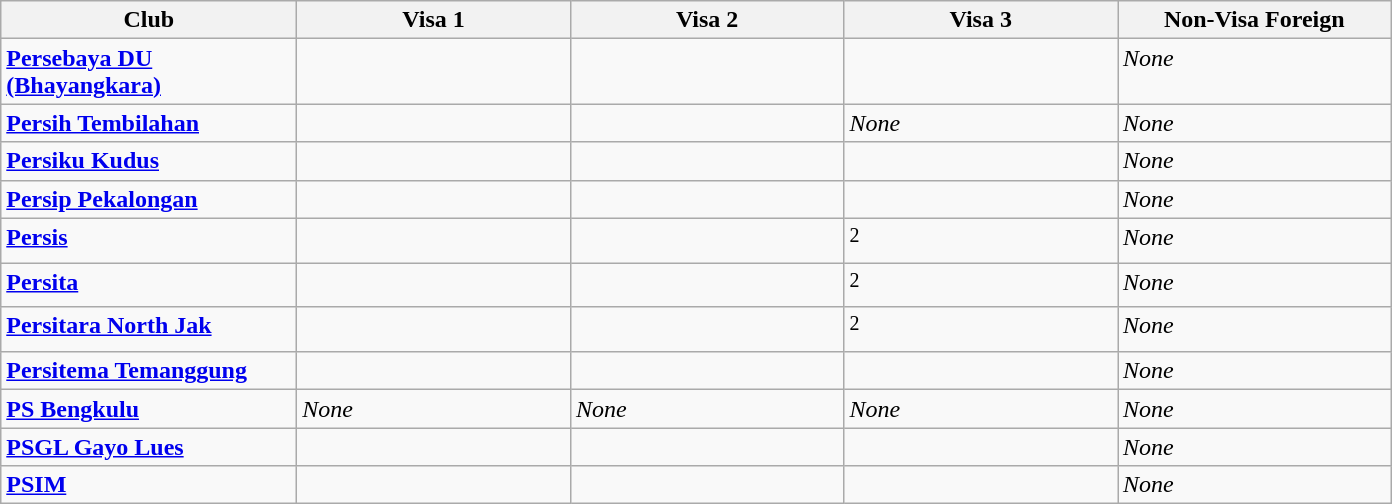<table class="wikitable" border="1">
<tr>
<th width="190">Club</th>
<th width="175">Visa 1</th>
<th width="175">Visa 2</th>
<th width="175">Visa 3</th>
<th width="175">Non-Visa Foreign</th>
</tr>
<tr style="vertical-align:top;">
<td><strong><a href='#'>Persebaya DU (Bhayangkara)</a></strong></td>
<td> </td>
<td> </td>
<td> </td>
<td><em>None</em></td>
</tr>
<tr style="vertical-align:top;">
<td><strong><a href='#'>Persih Tembilahan</a></strong></td>
<td> </td>
<td> </td>
<td><em>None</em></td>
<td><em>None</em></td>
</tr>
<tr style="vertical-align:top;">
<td><strong><a href='#'>Persiku Kudus</a></strong></td>
<td> </td>
<td> </td>
<td> </td>
<td><em>None</em></td>
</tr>
<tr style="vertical-align:top;">
<td><strong><a href='#'>Persip Pekalongan</a></strong></td>
<td> </td>
<td> </td>
<td> </td>
<td><em>None</em></td>
</tr>
<tr style="vertical-align:top;">
<td><strong><a href='#'>Persis</a></strong></td>
<td> </td>
<td> </td>
<td> <sup>2</sup></td>
<td><em>None</em></td>
</tr>
<tr style="vertical-align:top;">
<td><strong><a href='#'>Persita</a></strong></td>
<td> </td>
<td> </td>
<td> <sup>2</sup></td>
<td><em>None</em></td>
</tr>
<tr style="vertical-align:top;">
<td><strong><a href='#'>Persitara North Jak</a></strong></td>
<td> </td>
<td> </td>
<td> <sup>2</sup></td>
<td><em>None</em></td>
</tr>
<tr style="vertical-align:top;">
<td><strong><a href='#'>Persitema Temanggung</a></strong></td>
<td> </td>
<td> </td>
<td> </td>
<td><em>None</em></td>
</tr>
<tr style="vertical-align:top;">
<td><strong><a href='#'>PS Bengkulu</a></strong></td>
<td><em>None</em></td>
<td><em>None</em></td>
<td><em>None</em></td>
<td><em>None</em></td>
</tr>
<tr style="vertical-align:top;">
<td><strong><a href='#'>PSGL Gayo Lues</a></strong></td>
<td> </td>
<td> </td>
<td> </td>
<td><em>None</em></td>
</tr>
<tr style="vertical-align:top;">
<td><strong><a href='#'>PSIM</a></strong></td>
<td> </td>
<td> </td>
<td> </td>
<td><em>None</em></td>
</tr>
</table>
